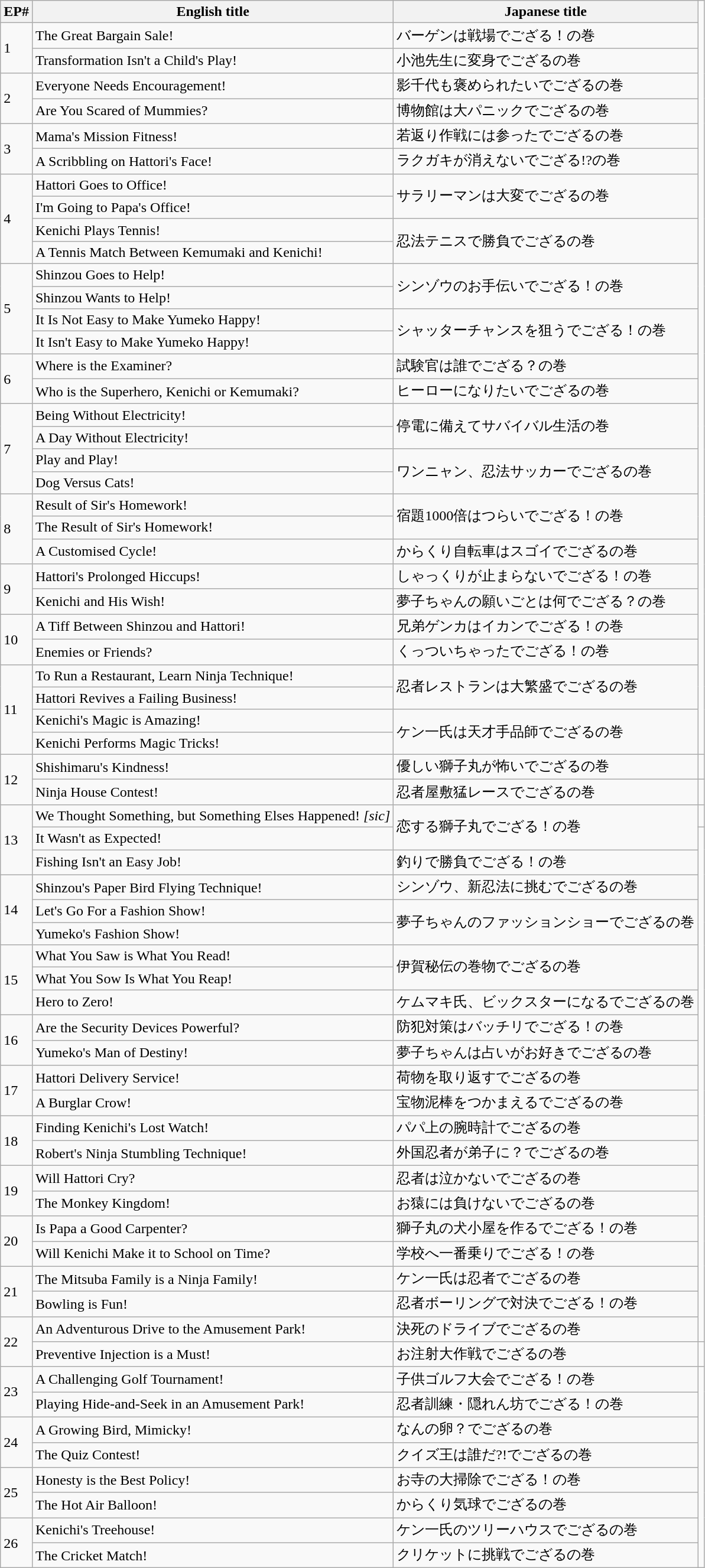<table class="wikitable">
<tr>
<th>EP#</th>
<th>English title</th>
<th>Japanese title</th>
</tr>
<tr>
<td rowspan="2">1</td>
<td>The Great Bargain Sale!</td>
<td>バーゲンは戦場でござる！の巻</td>
</tr>
<tr>
<td>Transformation Isn't a Child's Play!</td>
<td>小池先生に変身でござるの巻</td>
</tr>
<tr>
<td rowspan="2">2</td>
<td>Everyone Needs Encouragement!</td>
<td>影千代も褒められたいでござるの巻</td>
</tr>
<tr>
<td>Are You Scared of Mummies?</td>
<td>博物館は大パニックでござるの巻</td>
</tr>
<tr>
<td rowspan="2">3</td>
<td>Mama's Mission Fitness!</td>
<td>若返り作戦には参ったでござるの巻</td>
</tr>
<tr>
<td>A Scribbling on Hattori's Face!</td>
<td>ラクガキが消えないでござる!?の巻</td>
</tr>
<tr>
<td rowspan="4">4</td>
<td>Hattori Goes to Office!</td>
<td rowspan="2">サラリーマンは大変でござるの巻</td>
</tr>
<tr>
<td>I'm Going to Papa's Office!</td>
</tr>
<tr>
<td>Kenichi Plays Tennis!</td>
<td rowspan="2">忍法テニスで勝負でござるの巻</td>
</tr>
<tr>
<td>A Tennis Match Between Kemumaki and Kenichi!</td>
</tr>
<tr>
<td rowspan="4">5</td>
<td>Shinzou Goes to Help!</td>
<td rowspan="2">シンゾウのお手伝いでござる！の巻</td>
</tr>
<tr>
<td>Shinzou Wants to Help!</td>
</tr>
<tr>
<td>It Is Not Easy to Make Yumeko Happy!</td>
<td rowspan="2">シャッターチャンスを狙うでござる！の巻</td>
</tr>
<tr>
<td>It Isn't Easy to Make Yumeko Happy!</td>
</tr>
<tr>
<td rowspan="2">6</td>
<td>Where is the Examiner?</td>
<td>試験官は誰でござる？の巻</td>
</tr>
<tr>
<td>Who is the Superhero, Kenichi or Kemumaki?</td>
<td>ヒーローになりたいでござるの巻</td>
</tr>
<tr>
<td rowspan="4">7</td>
<td>Being Without Electricity!</td>
<td rowspan="2">停電に備えてサバイバル生活の巻</td>
</tr>
<tr>
<td>A Day Without Electricity!</td>
</tr>
<tr>
<td>Play and Play!</td>
<td rowspan="2">ワンニャン、忍法サッカーでござるの巻</td>
</tr>
<tr>
<td>Dog Versus Cats!</td>
</tr>
<tr>
<td rowspan="3">8</td>
<td>Result of Sir's Homework!</td>
<td rowspan="2">宿題1000倍はつらいでござる！の巻</td>
</tr>
<tr>
<td>The Result of Sir's Homework!</td>
</tr>
<tr>
<td>A Customised Cycle!</td>
<td>からくり自転車はスゴイでござるの巻</td>
</tr>
<tr>
<td rowspan="2">9</td>
<td>Hattori's Prolonged Hiccups!</td>
<td>しゃっくりが止まらないでござる！の巻</td>
</tr>
<tr>
<td>Kenichi and His Wish!</td>
<td>夢子ちゃんの願いごとは何でござる？の巻</td>
</tr>
<tr>
<td rowspan="2">10</td>
<td>A Tiff Between Shinzou and Hattori!</td>
<td>兄弟ゲンカはイカンでござる！の巻</td>
</tr>
<tr>
<td>Enemies or Friends?</td>
<td>くっついちゃったでござる！の巻</td>
</tr>
<tr>
<td rowspan="4">11</td>
<td>To Run a Restaurant, Learn Ninja Technique!</td>
<td rowspan="2">忍者レストランは大繁盛でござるの巻</td>
</tr>
<tr>
<td>Hattori Revives a Failing Business!</td>
</tr>
<tr>
<td>Kenichi's Magic is Amazing!</td>
<td rowspan="2">ケン一氏は天才手品師でござるの巻</td>
</tr>
<tr>
<td>Kenichi Performs Magic Tricks!</td>
</tr>
<tr>
<td rowspan="2">12</td>
<td>Shishimaru's Kindness!</td>
<td>優しい獅子丸が怖いでござるの巻</td>
<td></td>
</tr>
<tr>
<td>Ninja House Contest!</td>
<td>忍者屋敷猛レースでござるの巻</td>
</tr>
<tr>
<td rowspan="3">13</td>
<td>We Thought Something, but Something Elses Happened! <em>[sic]</em></td>
<td rowspan="2">恋する獅子丸でござる！の巻</td>
<td></td>
</tr>
<tr>
<td>It Wasn't as Expected!</td>
</tr>
<tr>
<td>Fishing Isn't an Easy Job!</td>
<td>釣りで勝負でござる！の巻</td>
</tr>
<tr>
<td rowspan="3">14</td>
<td>Shinzou's Paper Bird Flying Technique!</td>
<td>シンゾウ、新忍法に挑むでござるの巻</td>
</tr>
<tr>
<td>Let's Go For a Fashion Show!</td>
<td rowspan="2">夢子ちゃんのファッションショーでござるの巻</td>
</tr>
<tr>
<td>Yumeko's Fashion Show!</td>
</tr>
<tr>
<td rowspan="3">15</td>
<td>What You Saw is What You Read!</td>
<td rowspan="2">伊賀秘伝の巻物でござるの巻</td>
</tr>
<tr>
<td>What You Sow Is What You Reap!</td>
</tr>
<tr>
<td>Hero to Zero!</td>
<td>ケムマキ氏、ビックスターになるでござるの巻</td>
</tr>
<tr>
<td rowspan="2">16</td>
<td>Are the Security Devices Powerful?</td>
<td>防犯対策はバッチリでござる！の巻</td>
</tr>
<tr>
<td>Yumeko's Man of Destiny!</td>
<td>夢子ちゃんは占いがお好きでござるの巻</td>
</tr>
<tr>
<td rowspan="2">17</td>
<td>Hattori Delivery Service!</td>
<td>荷物を取り返すでござるの巻</td>
</tr>
<tr>
<td>A Burglar Crow!</td>
<td>宝物泥棒をつかまえるでござるの巻</td>
</tr>
<tr>
<td rowspan="2">18</td>
<td>Finding Kenichi's Lost Watch!</td>
<td>パパ上の腕時計でござるの巻</td>
</tr>
<tr>
<td>Robert's Ninja Stumbling Technique!</td>
<td>外国忍者が弟子に？でござるの巻</td>
</tr>
<tr>
<td rowspan="2">19</td>
<td>Will Hattori Cry?</td>
<td>忍者は泣かないでござるの巻</td>
</tr>
<tr>
<td>The Monkey Kingdom!</td>
<td>お猿には負けないでござるの巻</td>
</tr>
<tr>
<td rowspan="2">20</td>
<td>Is Papa a Good Carpenter?</td>
<td>獅子丸の犬小屋を作るでござる！の巻</td>
</tr>
<tr>
<td>Will Kenichi Make it to School on Time?</td>
<td>学校へ一番乗りでござる！の巻</td>
</tr>
<tr>
<td rowspan="2">21</td>
<td>The Mitsuba Family is a Ninja Family!</td>
<td>ケン一氏は忍者でござるの巻</td>
</tr>
<tr>
<td>Bowling is Fun!</td>
<td>忍者ボーリングで対決でござる！の巻</td>
</tr>
<tr>
<td rowspan="2">22</td>
<td>An Adventurous Drive to the Amusement Park!</td>
<td>決死のドライブでござるの巻</td>
</tr>
<tr>
<td>Preventive Injection is a Must!</td>
<td>お注射大作戦でござるの巻</td>
<td></td>
</tr>
<tr>
<td rowspan="2">23</td>
<td>A Challenging Golf Tournament!</td>
<td>子供ゴルフ大会でござる！の巻</td>
</tr>
<tr>
<td>Playing Hide-and-Seek in an Amusement Park!</td>
<td>忍者訓練・隠れん坊でござる！の巻</td>
</tr>
<tr>
<td rowspan="2">24</td>
<td>A Growing Bird, Mimicky!</td>
<td>なんの卵？でござるの巻</td>
</tr>
<tr>
<td>The Quiz Contest!</td>
<td>クイズ王は誰だ?!でござるの巻</td>
</tr>
<tr>
<td rowspan="2">25</td>
<td>Honesty is the Best Policy!</td>
<td>お寺の大掃除でござる！の巻</td>
</tr>
<tr>
<td>The Hot Air Balloon!</td>
<td>からくり気球でござるの巻</td>
</tr>
<tr>
<td rowspan="2">26</td>
<td>Kenichi's Treehouse!</td>
<td>ケン一氏のツリーハウスでござるの巻</td>
</tr>
<tr>
<td>The Cricket Match!</td>
<td>クリケットに挑戦でござるの巻</td>
</tr>
</table>
